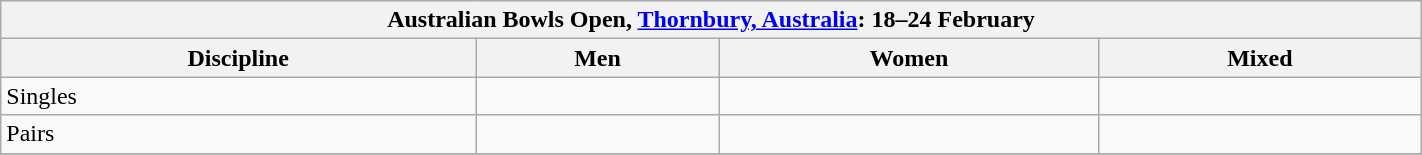<table class="wikitable" width="75%">
<tr>
<th colspan="4">Australian Bowls Open, <a href='#'>Thornbury, Australia</a>: 18–24 February</th>
</tr>
<tr>
<th>Discipline</th>
<th>Men</th>
<th>Women</th>
<th>Mixed</th>
</tr>
<tr>
<td>Singles</td>
<td></td>
<td></td>
<td></td>
</tr>
<tr>
<td>Pairs</td>
<td></td>
<td></td>
<td></td>
</tr>
<tr>
</tr>
</table>
